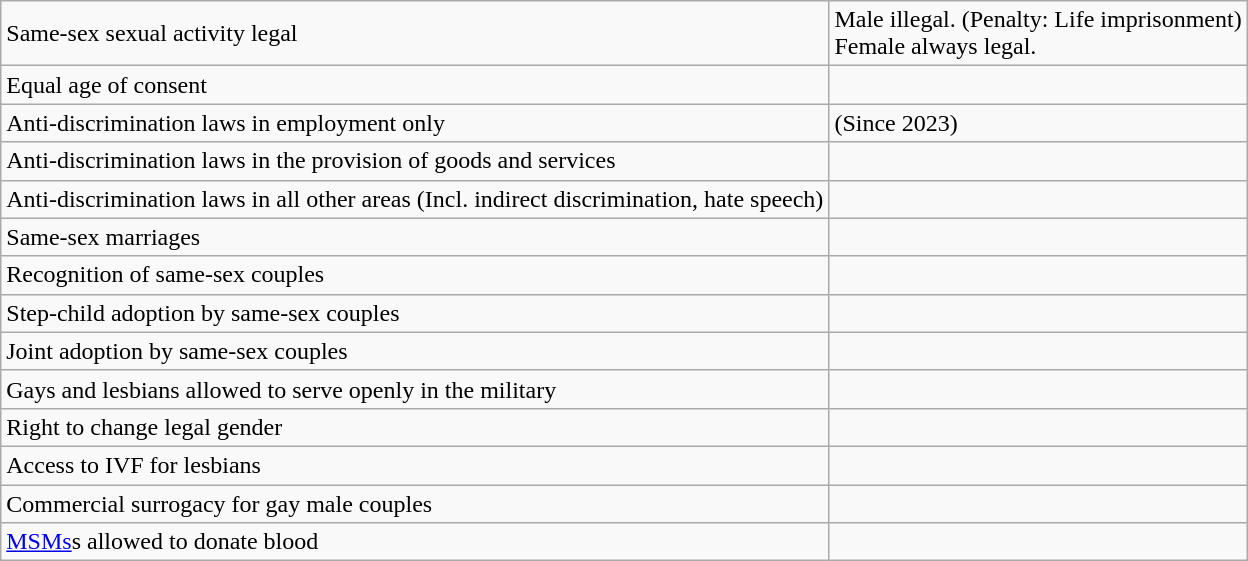<table class="wikitable">
<tr>
<td>Same-sex sexual activity legal</td>
<td> Male illegal. (Penalty: Life imprisonment)<br> Female always legal.</td>
</tr>
<tr>
<td>Equal age of consent</td>
<td></td>
</tr>
<tr>
<td>Anti-discrimination laws in employment only</td>
<td> (Since 2023)</td>
</tr>
<tr>
<td>Anti-discrimination laws in the provision of goods and services</td>
<td></td>
</tr>
<tr>
<td>Anti-discrimination laws in all other areas (Incl. indirect discrimination, hate speech)</td>
<td></td>
</tr>
<tr>
<td>Same-sex marriages</td>
<td></td>
</tr>
<tr>
<td>Recognition of same-sex couples</td>
<td></td>
</tr>
<tr>
<td>Step-child adoption by same-sex couples</td>
<td></td>
</tr>
<tr>
<td>Joint adoption by same-sex couples</td>
<td></td>
</tr>
<tr>
<td>Gays and lesbians allowed to serve openly in the military</td>
<td></td>
</tr>
<tr>
<td>Right to change legal gender</td>
<td></td>
</tr>
<tr>
<td>Access to IVF for lesbians</td>
<td></td>
</tr>
<tr>
<td>Commercial surrogacy for gay male couples</td>
<td></td>
</tr>
<tr>
<td><a href='#'>MSMs</a>s allowed to donate blood</td>
<td></td>
</tr>
</table>
